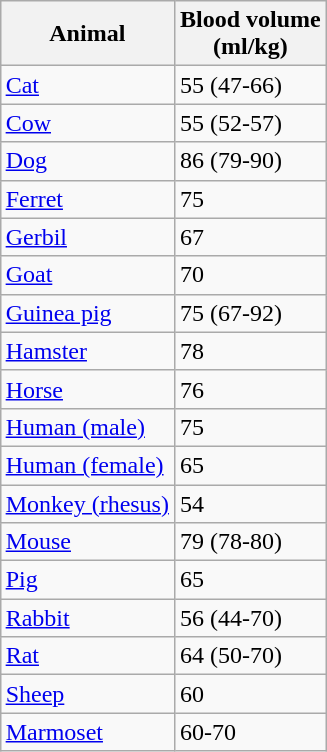<table class="wikitable" align="right">
<tr>
<th>Animal</th>
<th>Blood volume<br> (ml/kg)</th>
</tr>
<tr>
<td><a href='#'>Cat</a></td>
<td>55 (47-66)</td>
</tr>
<tr>
<td><a href='#'>Cow</a></td>
<td>55 (52-57)</td>
</tr>
<tr>
<td><a href='#'>Dog</a></td>
<td>86 (79-90)</td>
</tr>
<tr>
<td><a href='#'>Ferret</a></td>
<td>75</td>
</tr>
<tr>
<td><a href='#'>Gerbil</a></td>
<td>67</td>
</tr>
<tr>
<td><a href='#'>Goat</a></td>
<td>70</td>
</tr>
<tr>
<td><a href='#'>Guinea pig</a></td>
<td>75 (67-92)</td>
</tr>
<tr>
<td><a href='#'>Hamster</a></td>
<td>78</td>
</tr>
<tr>
<td><a href='#'>Horse</a></td>
<td>76</td>
</tr>
<tr>
<td><a href='#'>Human (male)</a></td>
<td>75</td>
</tr>
<tr>
<td><a href='#'>Human (female)</a></td>
<td>65</td>
</tr>
<tr>
<td><a href='#'>Monkey (rhesus)</a></td>
<td>54</td>
</tr>
<tr>
<td><a href='#'>Mouse</a></td>
<td>79 (78-80)</td>
</tr>
<tr>
<td><a href='#'>Pig</a></td>
<td>65</td>
</tr>
<tr>
<td><a href='#'>Rabbit</a></td>
<td>56 (44-70)</td>
</tr>
<tr>
<td><a href='#'>Rat</a></td>
<td>64 (50-70)</td>
</tr>
<tr>
<td><a href='#'>Sheep</a></td>
<td>60</td>
</tr>
<tr>
<td><a href='#'>Marmoset</a></td>
<td>60-70</td>
</tr>
</table>
